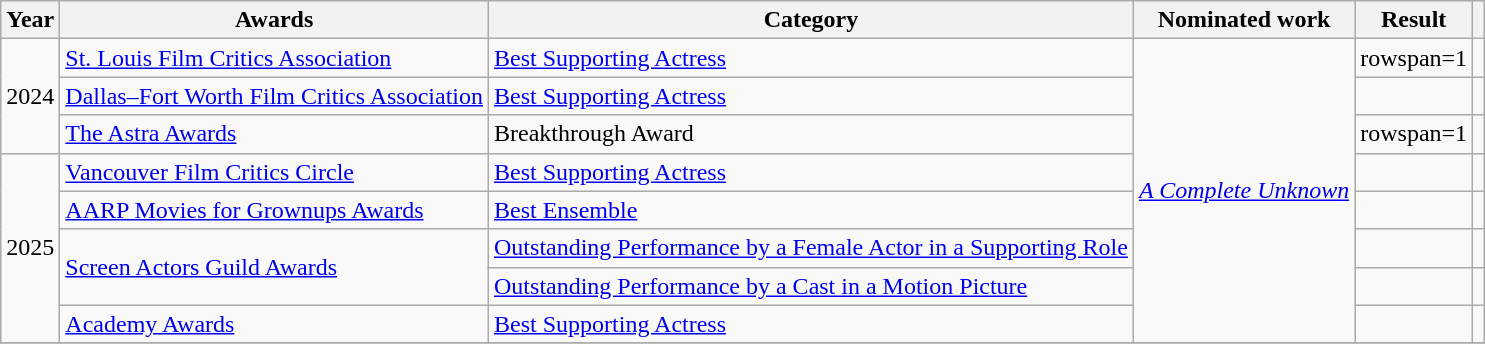<table class="wikitable">
<tr>
<th scope="col">Year</th>
<th scope="col">Awards</th>
<th>Category</th>
<th scope="col">Nominated work</th>
<th scope="col">Result</th>
<th class="unsortable"></th>
</tr>
<tr>
<td rowspan="3">2024</td>
<td><a href='#'>St. Louis Film Critics Association</a></td>
<td><a href='#'>Best Supporting Actress</a></td>
<td rowspan="8"><em><a href='#'>A Complete Unknown</a></em></td>
<td>rowspan=1 </td>
<td></td>
</tr>
<tr>
<td><a href='#'>Dallas–Fort Worth Film Critics Association</a></td>
<td><a href='#'>Best Supporting Actress</a></td>
<td></td>
<td></td>
</tr>
<tr>
<td><a href='#'>The Astra Awards</a></td>
<td>Breakthrough Award</td>
<td>rowspan=1 </td>
<td></td>
</tr>
<tr>
<td rowspan="5">2025</td>
<td><a href='#'>Vancouver Film Critics Circle</a></td>
<td><a href='#'>Best Supporting Actress</a></td>
<td></td>
<td></td>
</tr>
<tr>
<td><a href='#'>AARP Movies for Grownups Awards</a></td>
<td><a href='#'>Best Ensemble</a></td>
<td></td>
<td></td>
</tr>
<tr>
<td rowspan="2"><a href='#'>Screen Actors Guild Awards</a></td>
<td><a href='#'>Outstanding Performance by a Female Actor in a Supporting Role</a></td>
<td></td>
<td></td>
</tr>
<tr>
<td><a href='#'>Outstanding Performance by a Cast in a Motion Picture</a></td>
<td></td>
<td></td>
</tr>
<tr>
<td><a href='#'>Academy Awards</a></td>
<td><a href='#'>Best Supporting Actress</a></td>
<td></td>
<td></td>
</tr>
<tr>
</tr>
</table>
